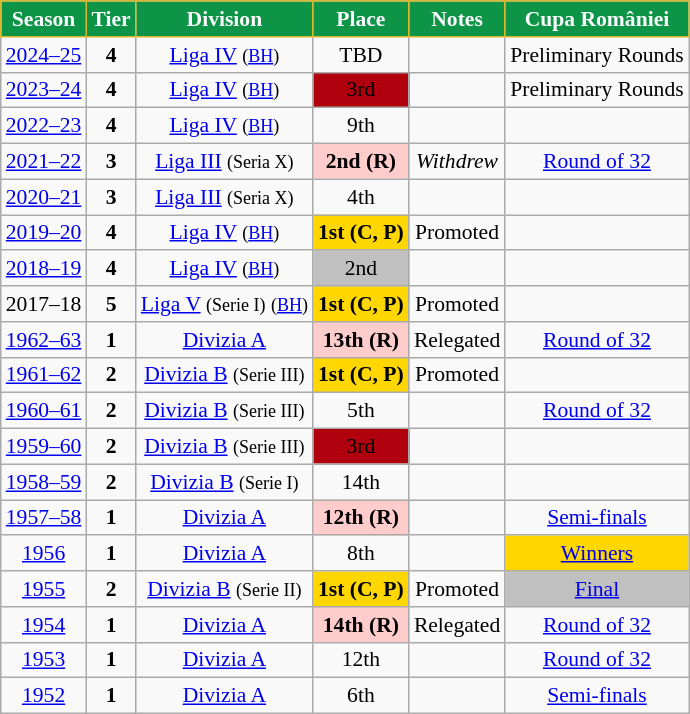<table class="wikitable" style="text-align:center; font-size:90%">
<tr>
<th style="background:#0e9447;color:#f9fbfc;border:1px solid #d9b62c">Season</th>
<th style="background:#0e9447;color:#f9fbfc;border:1px solid #d9b62c">Tier</th>
<th style="background:#0e9447;color:#f9fbfc;border:1px solid #d9b62c">Division</th>
<th style="background:#0e9447;color:#f9fbfc;border:1px solid #d9b62c">Place</th>
<th style="background:#0e9447;color:#f9fbfc;border:1px solid #d9b62c">Notes</th>
<th style="background:#0e9447;color:#f9fbfc;border:1px solid #d9b62c">Cupa României</th>
</tr>
<tr>
<td><a href='#'>2024–25</a></td>
<td><strong>4</strong></td>
<td><a href='#'>Liga IV</a> <small>(<a href='#'>BH</a>)</small></td>
<td align=center>TBD</td>
<td></td>
<td>Preliminary Rounds</td>
</tr>
<tr>
<td><a href='#'>2023–24</a></td>
<td><strong>4</strong></td>
<td><a href='#'>Liga IV</a> <small>(<a href='#'>BH</a>)</small></td>
<td align=center bgcolor=bronze>3rd</td>
<td></td>
<td>Preliminary Rounds</td>
</tr>
<tr>
<td><a href='#'>2022–23</a></td>
<td><strong>4</strong></td>
<td><a href='#'>Liga IV</a> <small>(<a href='#'>BH</a>)</small></td>
<td align=center bgcolor=>9th</td>
<td></td>
<td></td>
</tr>
<tr>
<td><a href='#'>2021–22</a></td>
<td><strong>3</strong></td>
<td><a href='#'>Liga III</a> <small>(Seria X)</small></td>
<td align=center bgcolor=#FFCCCC><strong>2nd (R)</strong></td>
<td><em>Withdrew</em></td>
<td><a href='#'>Round of 32</a></td>
</tr>
<tr>
<td><a href='#'>2020–21</a></td>
<td><strong>3</strong></td>
<td><a href='#'>Liga III</a> <small>(Seria X)</small></td>
<td>4th</td>
<td></td>
<td></td>
</tr>
<tr>
<td><a href='#'>2019–20</a></td>
<td><strong>4</strong></td>
<td><a href='#'>Liga IV</a> <small>(<a href='#'>BH</a>)</small></td>
<td align=center bgcolor=gold><strong>1st (C, P)</strong></td>
<td>Promoted</td>
<td></td>
</tr>
<tr>
<td><a href='#'>2018–19</a></td>
<td><strong>4</strong></td>
<td><a href='#'>Liga IV</a> <small>(<a href='#'>BH</a>)</small></td>
<td align=center bgcolor=silver>2nd</td>
<td></td>
<td></td>
</tr>
<tr>
<td>2017–18</td>
<td><strong>5</strong></td>
<td><a href='#'>Liga V</a> <small>(Serie I)</small> <small>(<a href='#'>BH</a>)</small></td>
<td align=center bgcolor=gold><strong>1st (C, P)</strong></td>
<td>Promoted</td>
<td></td>
</tr>
<tr>
<td><a href='#'>1962–63</a></td>
<td><strong>1</strong></td>
<td><a href='#'>Divizia A</a></td>
<td align=center bgcolor=#FFCCCC><strong>13th (R)</strong></td>
<td>Relegated</td>
<td><a href='#'>Round of 32</a></td>
</tr>
<tr>
<td><a href='#'>1961–62</a></td>
<td><strong>2</strong></td>
<td><a href='#'>Divizia B</a> <small>(Serie III)</small></td>
<td align=center bgcolor=gold><strong>1st (C, P)</strong></td>
<td>Promoted</td>
<td></td>
</tr>
<tr>
<td><a href='#'>1960–61</a></td>
<td><strong>2</strong></td>
<td><a href='#'>Divizia B</a> <small>(Serie III)</small></td>
<td>5th</td>
<td></td>
<td><a href='#'>Round of 32</a></td>
</tr>
<tr>
<td><a href='#'>1959–60</a></td>
<td><strong>2</strong></td>
<td><a href='#'>Divizia B</a> <small>(Serie III)</small></td>
<td align=center bgcolor=bronze>3rd</td>
<td></td>
<td></td>
</tr>
<tr>
<td><a href='#'>1958–59</a></td>
<td><strong>2</strong></td>
<td><a href='#'>Divizia B</a> <small>(Serie I)</small></td>
<td>14th</td>
<td></td>
<td></td>
</tr>
<tr>
<td><a href='#'>1957–58</a></td>
<td><strong>1</strong></td>
<td><a href='#'>Divizia A</a></td>
<td align=center bgcolor=#FFCCCC><strong>12th (R)</strong></td>
<td></td>
<td><a href='#'>Semi-finals</a></td>
</tr>
<tr>
<td><a href='#'>1956</a></td>
<td><strong>1</strong></td>
<td><a href='#'>Divizia A</a></td>
<td>8th</td>
<td></td>
<td align=center bgcolor=gold><a href='#'>Winners</a></td>
</tr>
<tr>
<td><a href='#'>1955</a></td>
<td><strong>2</strong></td>
<td><a href='#'>Divizia B</a> <small>(Serie II)</small></td>
<td align=center bgcolor=gold><strong>1st (C, P)</strong></td>
<td>Promoted</td>
<td align=center bgcolor=silver><a href='#'>Final</a></td>
</tr>
<tr>
<td><a href='#'>1954</a></td>
<td><strong>1</strong></td>
<td><a href='#'>Divizia A</a></td>
<td align=center bgcolor=#FFCCCC><strong>14th (R)</strong></td>
<td>Relegated</td>
<td><a href='#'>Round of 32</a></td>
</tr>
<tr>
<td><a href='#'>1953</a></td>
<td><strong>1</strong></td>
<td><a href='#'>Divizia A</a></td>
<td>12th</td>
<td></td>
<td><a href='#'>Round of 32</a></td>
</tr>
<tr>
<td><a href='#'>1952</a></td>
<td><strong>1</strong></td>
<td><a href='#'>Divizia A</a></td>
<td>6th</td>
<td></td>
<td><a href='#'>Semi-finals</a></td>
</tr>
</table>
